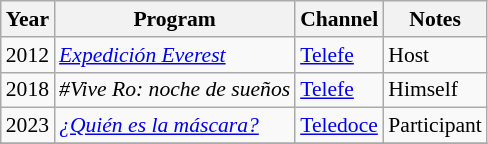<table class="wikitable" style="font-size: 90%;">
<tr>
<th>Year</th>
<th>Program</th>
<th>Channel</th>
<th>Notes</th>
</tr>
<tr>
<td>2012</td>
<td><em><a href='#'>Expedición Everest</a></em></td>
<td><a href='#'>Telefe</a></td>
<td>Host</td>
</tr>
<tr>
<td>2018</td>
<td><em>#Vive Ro: noche de sueños</em></td>
<td><a href='#'>Telefe</a></td>
<td>Himself</td>
</tr>
<tr>
<td>2023</td>
<td><em><a href='#'>¿Quién es la máscara?</a></em></td>
<td><a href='#'>Teledoce</a></td>
<td>Participant</td>
</tr>
<tr>
</tr>
</table>
